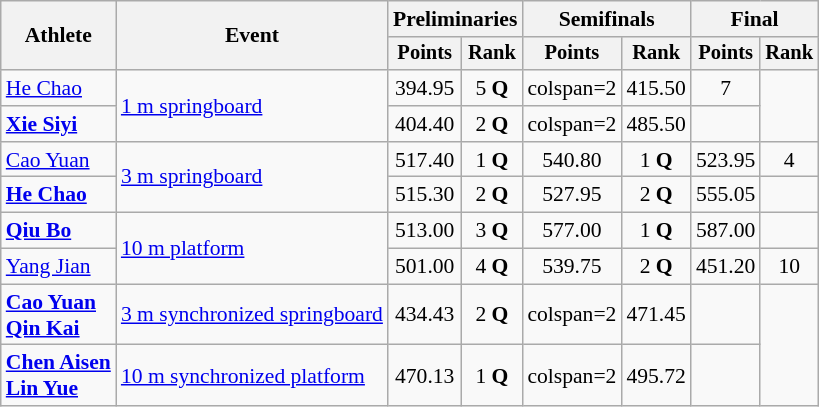<table class=wikitable style="font-size:90%;">
<tr>
<th rowspan="2">Athlete</th>
<th rowspan="2">Event</th>
<th colspan="2">Preliminaries</th>
<th colspan="2">Semifinals</th>
<th colspan="2">Final</th>
</tr>
<tr style="font-size:95%">
<th>Points</th>
<th>Rank</th>
<th>Points</th>
<th>Rank</th>
<th>Points</th>
<th>Rank</th>
</tr>
<tr align=center>
<td align=left><a href='#'>He Chao</a></td>
<td align=left rowspan=2><a href='#'>1 m springboard</a></td>
<td>394.95</td>
<td>5 <strong>Q</strong></td>
<td>colspan=2 </td>
<td>415.50</td>
<td>7</td>
</tr>
<tr align=center>
<td align=left><strong><a href='#'>Xie Siyi</a></strong></td>
<td>404.40</td>
<td>2 <strong>Q</strong></td>
<td>colspan=2 </td>
<td>485.50</td>
<td></td>
</tr>
<tr align=center>
<td align=left><a href='#'>Cao Yuan</a></td>
<td align=left rowspan=2><a href='#'>3 m springboard</a></td>
<td>517.40</td>
<td>1 <strong>Q</strong></td>
<td>540.80</td>
<td>1 <strong>Q</strong></td>
<td>523.95</td>
<td>4</td>
</tr>
<tr align=center>
<td align=left><strong><a href='#'>He Chao</a></strong></td>
<td>515.30</td>
<td>2 <strong>Q</strong></td>
<td>527.95</td>
<td>2 <strong>Q</strong></td>
<td>555.05</td>
<td></td>
</tr>
<tr align=center>
<td align=left><strong><a href='#'>Qiu Bo</a></strong></td>
<td align=left rowspan=2><a href='#'>10 m platform</a></td>
<td>513.00</td>
<td>3 <strong>Q</strong></td>
<td>577.00</td>
<td>1 <strong>Q</strong></td>
<td>587.00</td>
<td></td>
</tr>
<tr align=center>
<td align=left><a href='#'>Yang Jian</a></td>
<td>501.00</td>
<td>4 <strong>Q</strong></td>
<td>539.75</td>
<td>2 <strong>Q</strong></td>
<td>451.20</td>
<td>10</td>
</tr>
<tr align=center>
<td align=left><strong><a href='#'>Cao Yuan</a><br><a href='#'>Qin Kai</a></strong></td>
<td align=left><a href='#'>3 m synchronized springboard</a></td>
<td>434.43</td>
<td>2 <strong>Q</strong></td>
<td>colspan=2 </td>
<td>471.45</td>
<td></td>
</tr>
<tr align=center>
<td align=left><strong><a href='#'>Chen Aisen</a><br><a href='#'>Lin Yue</a></strong></td>
<td align=left><a href='#'>10 m synchronized platform</a></td>
<td>470.13</td>
<td>1 <strong>Q</strong></td>
<td>colspan=2 </td>
<td>495.72</td>
<td></td>
</tr>
</table>
